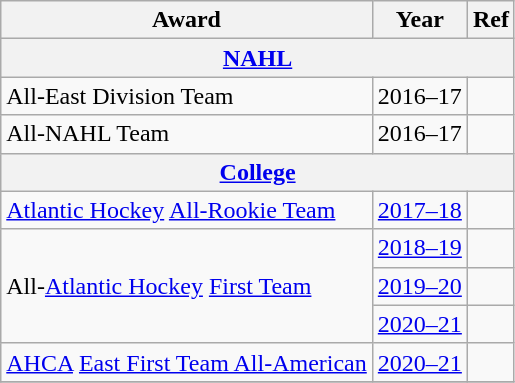<table class="wikitable">
<tr>
<th>Award</th>
<th>Year</th>
<th>Ref</th>
</tr>
<tr>
<th colspan="3"><a href='#'>NAHL</a></th>
</tr>
<tr>
<td>All-East Division Team</td>
<td 2016–17 NAHL season>2016–17</td>
<td></td>
</tr>
<tr>
<td>All-NAHL Team</td>
<td 2016–17 NAHL season>2016–17</td>
<td></td>
</tr>
<tr>
<th colspan="3"><a href='#'>College</a></th>
</tr>
<tr>
<td><a href='#'>Atlantic Hockey</a> <a href='#'>All-Rookie Team</a></td>
<td><a href='#'>2017–18</a></td>
<td></td>
</tr>
<tr>
<td rowspan=3>All-<a href='#'>Atlantic Hockey</a> <a href='#'>First Team</a></td>
<td><a href='#'>2018–19</a></td>
<td></td>
</tr>
<tr>
<td><a href='#'>2019–20</a></td>
<td></td>
</tr>
<tr>
<td><a href='#'>2020–21</a></td>
<td></td>
</tr>
<tr>
<td><a href='#'>AHCA</a> <a href='#'>East First Team All-American</a></td>
<td><a href='#'>2020–21</a></td>
<td></td>
</tr>
<tr>
</tr>
</table>
